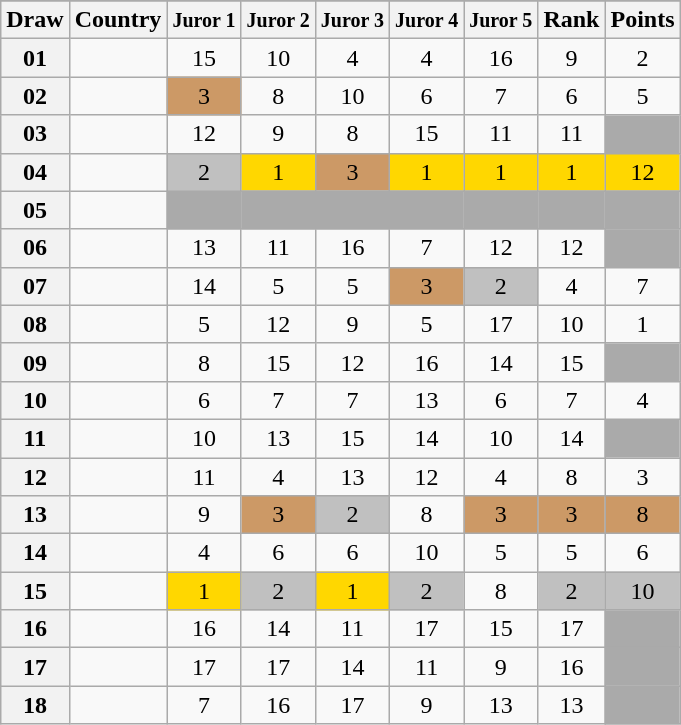<table class="sortable wikitable collapsible plainrowheaders" style="text-align:center;">
<tr>
</tr>
<tr>
<th scope="col">Draw</th>
<th scope="col">Country</th>
<th scope="col"><small>Juror 1</small></th>
<th scope="col"><small>Juror 2</small></th>
<th scope="col"><small>Juror 3</small></th>
<th scope="col"><small>Juror 4</small></th>
<th scope="col"><small>Juror 5</small></th>
<th scope="col">Rank</th>
<th scope="col">Points</th>
</tr>
<tr>
<th scope="row" style="text-align:center;">01</th>
<td style="text-align:left;"></td>
<td>15</td>
<td>10</td>
<td>4</td>
<td>4</td>
<td>16</td>
<td>9</td>
<td>2</td>
</tr>
<tr>
<th scope="row" style="text-align:center;">02</th>
<td style="text-align:left;"></td>
<td style="background:#CC9966;">3</td>
<td>8</td>
<td>10</td>
<td>6</td>
<td>7</td>
<td>6</td>
<td>5</td>
</tr>
<tr>
<th scope="row" style="text-align:center;">03</th>
<td style="text-align:left;"></td>
<td>12</td>
<td>9</td>
<td>8</td>
<td>15</td>
<td>11</td>
<td>11</td>
<td style="background:#AAAAAA;"></td>
</tr>
<tr>
<th scope="row" style="text-align:center;">04</th>
<td style="text-align:left;"></td>
<td style="background:silver;">2</td>
<td style="background:gold;">1</td>
<td style="background:#CC9966;">3</td>
<td style="background:gold;">1</td>
<td style="background:gold;">1</td>
<td style="background:gold;">1</td>
<td style="background:gold;">12</td>
</tr>
<tr>
<th scope="row" style="text-align:center;">05</th>
<td style="text-align:left;"></td>
<td style="background:#AAAAAA;"></td>
<td style="background:#AAAAAA;"></td>
<td style="background:#AAAAAA;"></td>
<td style="background:#AAAAAA;"></td>
<td style="background:#AAAAAA;"></td>
<td style="background:#AAAAAA;"></td>
<td style="background:#AAAAAA;"></td>
</tr>
<tr>
<th scope="row" style="text-align:center;">06</th>
<td style="text-align:left;"></td>
<td>13</td>
<td>11</td>
<td>16</td>
<td>7</td>
<td>12</td>
<td>12</td>
<td style="background:#AAAAAA;"></td>
</tr>
<tr>
<th scope="row" style="text-align:center;">07</th>
<td style="text-align:left;"></td>
<td>14</td>
<td>5</td>
<td>5</td>
<td style="background:#CC9966;">3</td>
<td style="background:silver;">2</td>
<td>4</td>
<td>7</td>
</tr>
<tr>
<th scope="row" style="text-align:center;">08</th>
<td style="text-align:left;"></td>
<td>5</td>
<td>12</td>
<td>9</td>
<td>5</td>
<td>17</td>
<td>10</td>
<td>1</td>
</tr>
<tr>
<th scope="row" style="text-align:center;">09</th>
<td style="text-align:left;"></td>
<td>8</td>
<td>15</td>
<td>12</td>
<td>16</td>
<td>14</td>
<td>15</td>
<td style="background:#AAAAAA;"></td>
</tr>
<tr>
<th scope="row" style="text-align:center;">10</th>
<td style="text-align:left;"></td>
<td>6</td>
<td>7</td>
<td>7</td>
<td>13</td>
<td>6</td>
<td>7</td>
<td>4</td>
</tr>
<tr>
<th scope="row" style="text-align:center;">11</th>
<td style="text-align:left;"></td>
<td>10</td>
<td>13</td>
<td>15</td>
<td>14</td>
<td>10</td>
<td>14</td>
<td style="background:#AAAAAA;"></td>
</tr>
<tr>
<th scope="row" style="text-align:center;">12</th>
<td style="text-align:left;"></td>
<td>11</td>
<td>4</td>
<td>13</td>
<td>12</td>
<td>4</td>
<td>8</td>
<td>3</td>
</tr>
<tr>
<th scope="row" style="text-align:center;">13</th>
<td style="text-align:left;"></td>
<td>9</td>
<td style="background:#CC9966;">3</td>
<td style="background:silver;">2</td>
<td>8</td>
<td style="background:#CC9966;">3</td>
<td style="background:#CC9966;">3</td>
<td style="background:#CC9966;">8</td>
</tr>
<tr>
<th scope="row" style="text-align:center;">14</th>
<td style="text-align:left;"></td>
<td>4</td>
<td>6</td>
<td>6</td>
<td>10</td>
<td>5</td>
<td>5</td>
<td>6</td>
</tr>
<tr>
<th scope="row" style="text-align:center;">15</th>
<td style="text-align:left;"></td>
<td style="background:gold;">1</td>
<td style="background:silver;">2</td>
<td style="background:gold;">1</td>
<td style="background:silver;">2</td>
<td>8</td>
<td style="background:silver";>2</td>
<td style="background:silver;">10</td>
</tr>
<tr>
<th scope="row" style="text-align:center;">16</th>
<td style="text-align:left;"></td>
<td>16</td>
<td>14</td>
<td>11</td>
<td>17</td>
<td>15</td>
<td>17</td>
<td style="background:#AAAAAA;"></td>
</tr>
<tr>
<th scope="row" style="text-align:center;">17</th>
<td style="text-align:left;"></td>
<td>17</td>
<td>17</td>
<td>14</td>
<td>11</td>
<td>9</td>
<td>16</td>
<td style="background:#AAAAAA;"></td>
</tr>
<tr>
<th scope="row" style="text-align:center;">18</th>
<td style="text-align:left;"></td>
<td>7</td>
<td>16</td>
<td>17</td>
<td>9</td>
<td>13</td>
<td>13</td>
<td style="background:#AAAAAA;"></td>
</tr>
</table>
